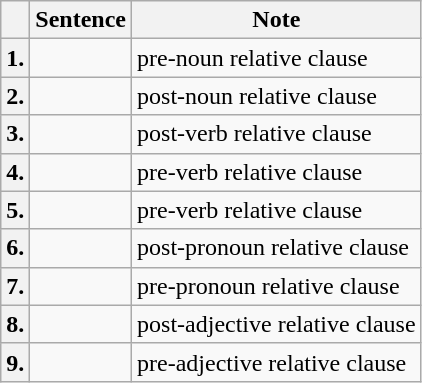<table class="wikitable">
<tr>
<th></th>
<th>Sentence</th>
<th>Note</th>
</tr>
<tr>
<th>1.</th>
<td></td>
<td>pre-noun relative clause</td>
</tr>
<tr>
<th>2.</th>
<td></td>
<td>post-noun relative clause</td>
</tr>
<tr>
<th>3.</th>
<td></td>
<td>post-verb relative clause</td>
</tr>
<tr>
<th>4.</th>
<td></td>
<td>pre-verb relative clause</td>
</tr>
<tr>
<th>5.</th>
<td></td>
<td>pre-verb relative clause</td>
</tr>
<tr>
<th>6.</th>
<td></td>
<td>post-pronoun relative clause</td>
</tr>
<tr>
<th>7.</th>
<td></td>
<td>pre-pronoun relative clause</td>
</tr>
<tr>
<th>8.</th>
<td></td>
<td>post-adjective relative clause</td>
</tr>
<tr>
<th>9.</th>
<td></td>
<td>pre-adjective relative clause</td>
</tr>
</table>
